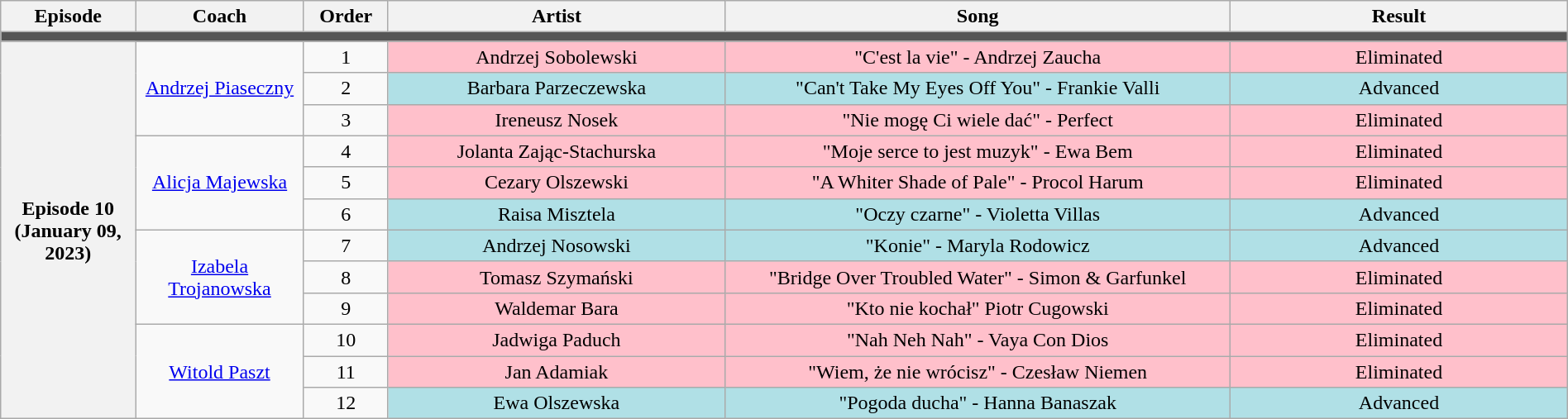<table class="wikitable" style="text-align: center; width:100%;">
<tr>
<th style="width:08%;">Episode</th>
<th style="width:10%;">Coach</th>
<th style="width:05%;">Order</th>
<th style="width:20%;">Artist</th>
<th style="width:30%;">Song</th>
<th style="width:20%;">Result</th>
</tr>
<tr>
<td colspan="24" style="background:#555;"></td>
</tr>
<tr>
<th rowspan="13">Episode 10 (January 09, 2023)</th>
</tr>
<tr>
<td rowspan="3"><a href='#'>Andrzej Piaseczny</a></td>
<td>1</td>
<td style="background:pink;">Andrzej Sobolewski</td>
<td style="background:pink;">"C'est la vie" - Andrzej Zaucha</td>
<td style="background:pink;">Eliminated</td>
</tr>
<tr>
<td>2</td>
<td style="background:#b0e0e6;">Barbara Parzeczewska</td>
<td style="background:#b0e0e6;">"Can't Take My Eyes Off You" - Frankie Valli</td>
<td style="background:#b0e0e6;">Advanced</td>
</tr>
<tr>
<td>3</td>
<td style="background:pink;">Ireneusz Nosek</td>
<td style="background:pink;">"Nie mogę Ci wiele dać" - Perfect</td>
<td style="background:pink;">Eliminated</td>
</tr>
<tr>
<td rowspan="3"><a href='#'>Alicja Majewska</a></td>
<td>4</td>
<td style="background:pink;">Jolanta Zając-Stachurska</td>
<td style="background:pink;">"Moje serce to jest muzyk" - Ewa Bem</td>
<td style="background:pink;">Eliminated</td>
</tr>
<tr>
<td>5</td>
<td style="background:pink;">Cezary Olszewski</td>
<td style="background:pink;">"A Whiter Shade of Pale" - Procol Harum</td>
<td style="background:pink;">Eliminated</td>
</tr>
<tr>
<td>6</td>
<td style="background:#b0e0e6;">Raisa Misztela</td>
<td style="background:#b0e0e6;">"Oczy czarne" - Violetta Villas</td>
<td style="background:#b0e0e6;">Advanced</td>
</tr>
<tr>
<td rowspan="3"><a href='#'>Izabela Trojanowska</a></td>
<td>7</td>
<td style="background:#b0e0e6;">Andrzej Nosowski</td>
<td style="background:#b0e0e6;">"Konie" - Maryla Rodowicz</td>
<td style="background:#b0e0e6;">Advanced</td>
</tr>
<tr>
<td>8</td>
<td style="background:pink;">Tomasz Szymański</td>
<td style="background:pink;">"Bridge Over Troubled Water" - Simon & Garfunkel</td>
<td style="background:pink;">Eliminated</td>
</tr>
<tr>
<td>9</td>
<td style="background:pink;">Waldemar Bara</td>
<td style="background:pink;">"Kto nie kochał" Piotr Cugowski</td>
<td style="background:pink;">Eliminated</td>
</tr>
<tr>
<td rowspan="3"><a href='#'>Witold Paszt</a></td>
<td>10</td>
<td style="background:pink;">Jadwiga Paduch</td>
<td style="background:pink;">"Nah Neh Nah" - Vaya Con Dios</td>
<td style="background:pink;">Eliminated</td>
</tr>
<tr>
<td>11</td>
<td style="background:pink;">Jan Adamiak</td>
<td style="background:pink;">"Wiem, że nie wrócisz" - Czesław Niemen</td>
<td style="background:pink;">Eliminated</td>
</tr>
<tr>
<td>12</td>
<td style="background:#b0e0e6;">Ewa Olszewska</td>
<td style="background:#b0e0e6;">"Pogoda ducha" - Hanna Banaszak</td>
<td style="background:#b0e0e6;">Advanced</td>
</tr>
</table>
